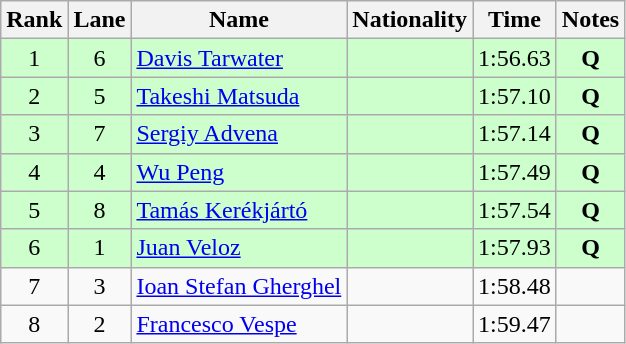<table class="wikitable sortable" style="text-align:center">
<tr>
<th>Rank</th>
<th>Lane</th>
<th>Name</th>
<th>Nationality</th>
<th>Time</th>
<th>Notes</th>
</tr>
<tr bgcolor=ccffcc>
<td>1</td>
<td>6</td>
<td align=left><a href='#'>Davis Tarwater</a></td>
<td align=left></td>
<td>1:56.63</td>
<td><strong>Q</strong></td>
</tr>
<tr bgcolor=ccffcc>
<td>2</td>
<td>5</td>
<td align=left><a href='#'>Takeshi Matsuda</a></td>
<td align=left></td>
<td>1:57.10</td>
<td><strong>Q</strong></td>
</tr>
<tr bgcolor=ccffcc>
<td>3</td>
<td>7</td>
<td align=left><a href='#'>Sergiy Advena</a></td>
<td align=left></td>
<td>1:57.14</td>
<td><strong>Q</strong></td>
</tr>
<tr bgcolor=ccffcc>
<td>4</td>
<td>4</td>
<td align=left><a href='#'>Wu Peng</a></td>
<td align=left></td>
<td>1:57.49</td>
<td><strong>Q</strong></td>
</tr>
<tr bgcolor=ccffcc>
<td>5</td>
<td>8</td>
<td align=left><a href='#'>Tamás Kerékjártó</a></td>
<td align=left></td>
<td>1:57.54</td>
<td><strong>Q</strong></td>
</tr>
<tr bgcolor=ccffcc>
<td>6</td>
<td>1</td>
<td align=left><a href='#'>Juan Veloz</a></td>
<td align=left></td>
<td>1:57.93</td>
<td><strong>Q</strong></td>
</tr>
<tr>
<td>7</td>
<td>3</td>
<td align=left><a href='#'>Ioan Stefan Gherghel</a></td>
<td align=left></td>
<td>1:58.48</td>
<td></td>
</tr>
<tr>
<td>8</td>
<td>2</td>
<td align=left><a href='#'>Francesco Vespe</a></td>
<td align=left></td>
<td>1:59.47</td>
<td></td>
</tr>
</table>
